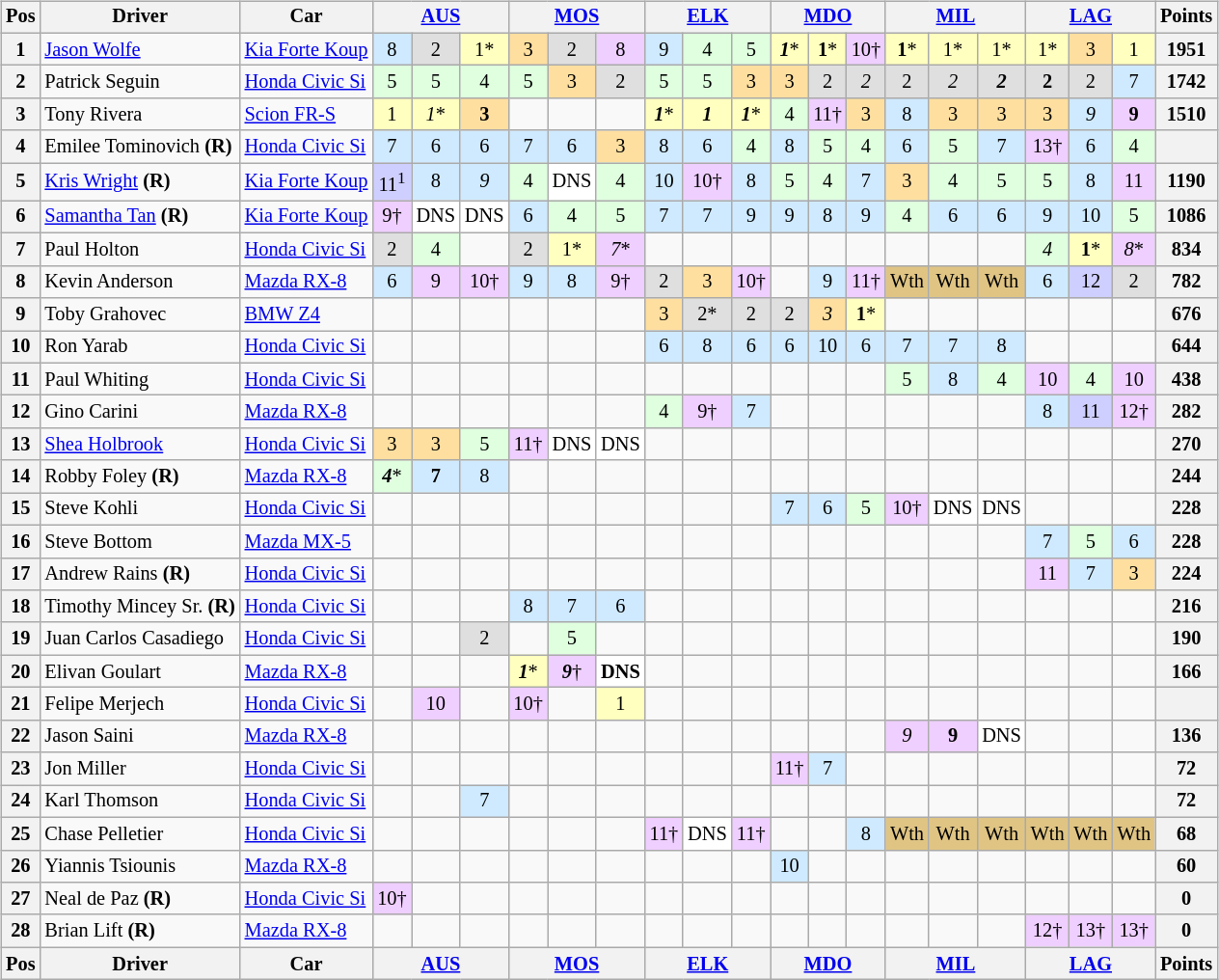<table>
<tr>
<td><br><table class="wikitable" style="font-size:85%; text-align:center">
<tr valign="top">
<th valign="middle">Pos</th>
<th valign="middle">Driver</th>
<th valign="middle">Car</th>
<th colspan=3><a href='#'>AUS</a></th>
<th colspan=3><a href='#'>MOS</a></th>
<th colspan=3><a href='#'>ELK</a></th>
<th colspan=3><a href='#'>MDO</a></th>
<th colspan=3><a href='#'>MIL</a></th>
<th colspan=3><a href='#'>LAG</a></th>
<th valign="middle">Points</th>
</tr>
<tr>
<th>1</th>
<td align="left"> <a href='#'>Jason Wolfe</a></td>
<td align="left"><a href='#'>Kia Forte Koup</a></td>
<td style="background:#CFEAFF;">8</td>
<td style="background:#DFDFDF;">2</td>
<td style="background:#FFFFBF;">1*</td>
<td style="background:#FFDF9F;">3</td>
<td style="background:#DFDFDF;">2</td>
<td style="background:#EFCFFF;">8</td>
<td style="background:#CFEAFF;">9</td>
<td style="background:#DFFFDF;">4</td>
<td style="background:#DFFFDF;">5</td>
<td style="background:#FFFFBF;"><strong><em>1</em></strong>*</td>
<td style="background:#FFFFBF;"><strong>1</strong>*</td>
<td style="background:#EFCFFF;">10†</td>
<td style="background:#FFFFBF;"><strong>1</strong>*</td>
<td style="background:#FFFFBF;">1*</td>
<td style="background:#FFFFBF;">1*</td>
<td style="background:#FFFFBF;">1*</td>
<td style="background:#FFDF9F;">3</td>
<td style="background:#FFFFBF;">1</td>
<th>1951</th>
</tr>
<tr>
<th>2</th>
<td align="left"> Patrick Seguin</td>
<td align="left"><a href='#'>Honda Civic Si</a></td>
<td style="background:#DFFFDF;">5</td>
<td style="background:#DFFFDF;">5</td>
<td style="background:#DFFFDF;">4</td>
<td style="background:#DFFFDF;">5</td>
<td style="background:#FFDF9F;">3</td>
<td style="background:#DFDFDF;">2</td>
<td style="background:#DFFFDF;">5</td>
<td style="background:#DFFFDF;">5</td>
<td style="background:#FFDF9F;">3</td>
<td style="background:#FFDF9F;">3</td>
<td style="background:#DFDFDF;">2</td>
<td style="background:#DFDFDF;"><em>2</em></td>
<td style="background:#DFDFDF;">2</td>
<td style="background:#DFDFDF;"><em>2</em></td>
<td style="background:#DFDFDF;"><strong><em>2</em></strong></td>
<td style="background:#DFDFDF;"><strong>2</strong></td>
<td style="background:#DFDFDF;">2</td>
<td style="background:#CFEAFF;">7</td>
<th>1742</th>
</tr>
<tr>
<th>3</th>
<td align="left"> Tony Rivera</td>
<td align="left"><a href='#'>Scion FR-S</a></td>
<td style="background:#FFFFBF;">1</td>
<td style="background:#FFFFBF;"><em>1</em>*</td>
<td style="background:#FFDF9F;"><strong>3</strong></td>
<td></td>
<td></td>
<td></td>
<td style="background:#FFFFBF;"><strong><em>1</em></strong>*</td>
<td style="background:#FFFFBF;"><strong><em>1</em></strong></td>
<td style="background:#FFFFBF;"><strong><em>1</em></strong>*</td>
<td style="background:#DFFFDF;">4</td>
<td style="background:#EFCFFF;">11†</td>
<td style="background:#FFDF9F;">3</td>
<td style="background:#CFEAFF;">8</td>
<td style="background:#FFDF9F;">3</td>
<td style="background:#FFDF9F;">3</td>
<td style="background:#FFDF9F;">3</td>
<td style="background:#CFEAFF;"><em>9</em></td>
<td style="background:#EFCFFF;"><strong>9</strong></td>
<th>1510</th>
</tr>
<tr>
<th>4</th>
<td align="left"> Emilee Tominovich <strong>(R)</strong></td>
<td align="left"><a href='#'>Honda Civic Si</a></td>
<td style="background:#CFEAFF;">7</td>
<td style="background:#CFEAFF;">6</td>
<td style="background:#CFEAFF;">6</td>
<td style="background:#CFEAFF;">7</td>
<td style="background:#CFEAFF;">6</td>
<td style="background:#FFDF9F;">3</td>
<td style="background:#CFEAFF;">8</td>
<td style="background:#CFEAFF;">6</td>
<td style="background:#DFFFDF;">4</td>
<td style="background:#CFEAFF;">8</td>
<td style="background:#DFFFDF;">5</td>
<td style="background:#DFFFDF;">4</td>
<td style="background:#CFEAFF;">6</td>
<td style="background:#DFFFDF;">5</td>
<td style="background:#CFEAFF;">7</td>
<td style="background:#EFCFFF;">13†</td>
<td style="background:#CFEAFF;">6</td>
<td style="background:#DFFFDF;">4</td>
<th></th>
</tr>
<tr>
<th>5</th>
<td align="left"> <a href='#'>Kris Wright</a> <strong>(R)</strong></td>
<td align="left"><a href='#'>Kia Forte Koup</a></td>
<td style="background:#CFCFFF;">11<sup>1</sup></td>
<td style="background:#CFEAFF;">8</td>
<td style="background:#CFEAFF;"><em>9</em></td>
<td style="background:#DFFFDF;">4</td>
<td style="background:#FFFFFF;">DNS</td>
<td style="background:#DFFFDF;">4</td>
<td style="background:#CFEAFF;">10</td>
<td style="background:#EFCFFF;">10†</td>
<td style="background:#CFEAFF;">8</td>
<td style="background:#DFFFDF;">5</td>
<td style="background:#DFFFDF;">4</td>
<td style="background:#CFEAFF;">7</td>
<td style="background:#FFDF9F;">3</td>
<td style="background:#DFFFDF;">4</td>
<td style="background:#DFFFDF;">5</td>
<td style="background:#DFFFDF;">5</td>
<td style="background:#CFEAFF;">8</td>
<td style="background:#EFCFFF;">11</td>
<th>1190</th>
</tr>
<tr>
<th>6</th>
<td align="left"> <a href='#'>Samantha Tan</a> <strong>(R)</strong></td>
<td align="left"><a href='#'>Kia Forte Koup</a></td>
<td style="background:#EFCFFF;">9†</td>
<td style="background:#FFFFFF;">DNS</td>
<td style="background:#FFFFFF;">DNS</td>
<td style="background:#CFEAFF;">6</td>
<td style="background:#DFFFDF;">4</td>
<td style="background:#DFFFDF;">5</td>
<td style="background:#CFEAFF;">7</td>
<td style="background:#CFEAFF;">7</td>
<td style="background:#CFEAFF;">9</td>
<td style="background:#CFEAFF;">9</td>
<td style="background:#CFEAFF;">8</td>
<td style="background:#CFEAFF;">9</td>
<td style="background:#DFFFDF;">4</td>
<td style="background:#CFEAFF;">6</td>
<td style="background:#CFEAFF;">6</td>
<td style="background:#CFEAFF;">9</td>
<td style="background:#CFEAFF;">10</td>
<td style="background:#DFFFDF;">5</td>
<th>1086</th>
</tr>
<tr>
<th>7</th>
<td align="left"> Paul Holton</td>
<td align="left"><a href='#'>Honda Civic Si</a></td>
<td style="background:#DFDFDF;">2</td>
<td style="background:#DFFFDF;">4</td>
<td></td>
<td style="background:#DFDFDF;">2</td>
<td style="background:#FFFFBF;">1*</td>
<td style="background:#EFCFFF;"><em>7</em>*</td>
<td></td>
<td></td>
<td></td>
<td></td>
<td></td>
<td></td>
<td></td>
<td></td>
<td></td>
<td style="background:#DFFFDF;"><em>4</em></td>
<td style="background:#FFFFBF;"><strong>1</strong>*</td>
<td style="background:#EFCFFF;"><em>8</em>*</td>
<th>834</th>
</tr>
<tr>
<th>8</th>
<td align="left"> Kevin Anderson</td>
<td align="left"><a href='#'>Mazda RX-8</a></td>
<td style="background:#CFEAFF;">6</td>
<td style="background:#EFCFFF;">9</td>
<td style="background:#EFCFFF;">10†</td>
<td style="background:#CFEAFF;">9</td>
<td style="background:#CFEAFF;">8</td>
<td style="background:#EFCFFF;">9†</td>
<td style="background:#DFDFDF;">2</td>
<td style="background:#FFDF9F;">3</td>
<td style="background:#EFCFFF;">10†</td>
<td></td>
<td style="background:#CFEAFF;">9</td>
<td style="background:#EFCFFF;">11†</td>
<td style="background:#DFC484;">Wth</td>
<td style="background:#DFC484;">Wth</td>
<td style="background:#DFC484;">Wth</td>
<td style="background:#CFEAFF;">6</td>
<td style="background:#CFCFFF;">12</td>
<td style="background:#DFDFDF;">2</td>
<th>782</th>
</tr>
<tr>
<th>9</th>
<td align="left"> Toby Grahovec</td>
<td align="left"><a href='#'>BMW Z4</a></td>
<td></td>
<td></td>
<td></td>
<td></td>
<td></td>
<td></td>
<td style="background:#FFDF9F;">3</td>
<td style="background:#DFDFDF;">2*</td>
<td style="background:#DFDFDF;">2</td>
<td style="background:#DFDFDF;">2</td>
<td style="background:#FFDF9F;"><em>3</em></td>
<td style="background:#FFFFBF;"><strong>1</strong>*</td>
<td></td>
<td></td>
<td></td>
<td></td>
<td></td>
<td></td>
<th>676</th>
</tr>
<tr>
<th>10</th>
<td align="left"> Ron Yarab</td>
<td align="left"><a href='#'>Honda Civic Si</a></td>
<td></td>
<td></td>
<td></td>
<td></td>
<td></td>
<td></td>
<td style="background:#CFEAFF;">6</td>
<td style="background:#CFEAFF;">8</td>
<td style="background:#CFEAFF;">6</td>
<td style="background:#CFEAFF;">6</td>
<td style="background:#CFEAFF;">10</td>
<td style="background:#CFEAFF;">6</td>
<td style="background:#CFEAFF;">7</td>
<td style="background:#CFEAFF;">7</td>
<td style="background:#CFEAFF;">8</td>
<td></td>
<td></td>
<td></td>
<th>644</th>
</tr>
<tr>
<th>11</th>
<td align="left"> Paul Whiting</td>
<td align="left"><a href='#'>Honda Civic Si</a></td>
<td></td>
<td></td>
<td></td>
<td></td>
<td></td>
<td></td>
<td></td>
<td></td>
<td></td>
<td></td>
<td></td>
<td></td>
<td style="background:#DFFFDF;">5</td>
<td style="background:#CFEAFF;">8</td>
<td style="background:#DFFFDF;">4</td>
<td style="background:#EFCFFF;">10</td>
<td style="background:#DFFFDF;">4</td>
<td style="background:#EFCFFF;">10</td>
<th>438</th>
</tr>
<tr>
<th>12</th>
<td align="left"> Gino Carini</td>
<td align="left"><a href='#'>Mazda RX-8</a></td>
<td></td>
<td></td>
<td></td>
<td></td>
<td></td>
<td></td>
<td style="background:#DFFFDF;">4</td>
<td style="background:#EFCFFF;">9†</td>
<td style="background:#CFEAFF;">7</td>
<td></td>
<td></td>
<td></td>
<td></td>
<td></td>
<td></td>
<td style="background:#CFEAFF;">8</td>
<td style="background:#CFCFFF;">11</td>
<td style="background:#EFCFFF;">12†</td>
<th>282</th>
</tr>
<tr>
<th>13</th>
<td align="left"> <a href='#'>Shea Holbrook</a></td>
<td align="left"><a href='#'>Honda Civic Si</a></td>
<td style="background:#FFDF9F;">3</td>
<td style="background:#FFDF9F;">3</td>
<td style="background:#DFFFDF;">5</td>
<td style="background:#EFCFFF;">11†</td>
<td style="background:#FFFFFF;">DNS</td>
<td style="background:#FFFFFF;">DNS</td>
<td></td>
<td></td>
<td></td>
<td></td>
<td></td>
<td></td>
<td></td>
<td></td>
<td></td>
<td></td>
<td></td>
<td></td>
<th>270</th>
</tr>
<tr>
<th>14</th>
<td align="left"> Robby Foley <strong>(R)</strong></td>
<td align="left"><a href='#'>Mazda RX-8</a></td>
<td style="background:#DFFFDF;"><strong><em>4</em></strong>*</td>
<td style="background:#CFEAFF;"><strong>7</strong></td>
<td style="background:#CFEAFF;">8</td>
<td></td>
<td></td>
<td></td>
<td></td>
<td></td>
<td></td>
<td></td>
<td></td>
<td></td>
<td></td>
<td></td>
<td></td>
<td></td>
<td></td>
<td></td>
<th>244</th>
</tr>
<tr>
<th>15</th>
<td align="left"> Steve Kohli</td>
<td align="left"><a href='#'>Honda Civic Si</a></td>
<td></td>
<td></td>
<td></td>
<td></td>
<td></td>
<td></td>
<td></td>
<td></td>
<td></td>
<td style="background:#CFEAFF;">7</td>
<td style="background:#CFEAFF;">6</td>
<td style="background:#DFFFDF;">5</td>
<td style="background:#EFCFFF;">10†</td>
<td style="background:#FFFFFF;">DNS</td>
<td style="background:#FFFFFF;">DNS</td>
<td></td>
<td></td>
<td></td>
<th>228</th>
</tr>
<tr>
<th>16</th>
<td align="left"> Steve Bottom</td>
<td align="left"><a href='#'>Mazda MX-5</a></td>
<td></td>
<td></td>
<td></td>
<td></td>
<td></td>
<td></td>
<td></td>
<td></td>
<td></td>
<td></td>
<td></td>
<td></td>
<td></td>
<td></td>
<td></td>
<td style="background:#CFEAFF;">7</td>
<td style="background:#DFFFDF;">5</td>
<td style="background:#CFEAFF;">6</td>
<th>228</th>
</tr>
<tr>
<th>17</th>
<td align="left"> Andrew Rains <strong>(R)</strong></td>
<td align="left"><a href='#'>Honda Civic Si</a></td>
<td></td>
<td></td>
<td></td>
<td></td>
<td></td>
<td></td>
<td></td>
<td></td>
<td></td>
<td></td>
<td></td>
<td></td>
<td></td>
<td></td>
<td></td>
<td style="background:#EFCFFF;">11</td>
<td style="background:#CFEAFF;">7</td>
<td style="background:#FFDF9F;">3</td>
<th>224</th>
</tr>
<tr>
<th>18</th>
<td align="left"> Timothy Mincey Sr. <strong>(R)</strong></td>
<td align="left"><a href='#'>Honda Civic Si</a></td>
<td></td>
<td></td>
<td></td>
<td style="background:#CFEAFF;">8</td>
<td style="background:#CFEAFF;">7</td>
<td style="background:#CFEAFF;">6</td>
<td></td>
<td></td>
<td></td>
<td></td>
<td></td>
<td></td>
<td></td>
<td></td>
<td></td>
<td></td>
<td></td>
<td></td>
<th>216</th>
</tr>
<tr>
<th>19</th>
<td align="left"> Juan Carlos Casadiego</td>
<td align="left"><a href='#'>Honda Civic Si</a></td>
<td></td>
<td></td>
<td style="background:#DFDFDF;">2</td>
<td></td>
<td style="background:#DFFFDF;">5</td>
<td></td>
<td></td>
<td></td>
<td></td>
<td></td>
<td></td>
<td></td>
<td></td>
<td></td>
<td></td>
<td></td>
<td></td>
<td></td>
<th>190</th>
</tr>
<tr>
<th>20</th>
<td align="left"> Elivan Goulart</td>
<td align="left"><a href='#'>Mazda RX-8</a></td>
<td></td>
<td></td>
<td></td>
<td style="background:#FFFFBF;"><strong><em>1</em></strong>*</td>
<td style="background:#EFCFFF;"><strong><em>9</em></strong>†</td>
<td style="background:#FFFFFF;"><strong>DNS</strong></td>
<td></td>
<td></td>
<td></td>
<td></td>
<td></td>
<td></td>
<td></td>
<td></td>
<td></td>
<td></td>
<td></td>
<td></td>
<th>166</th>
</tr>
<tr>
<th>21</th>
<td align="left"> Felipe Merjech</td>
<td align="left"><a href='#'>Honda Civic Si</a></td>
<td></td>
<td style="background:#EFCFFF;">10</td>
<td></td>
<td style="background:#EFCFFF;">10†</td>
<td></td>
<td style="background:#FFFFBF;">1</td>
<td></td>
<td></td>
<td></td>
<td></td>
<td></td>
<td></td>
<td></td>
<td></td>
<td></td>
<td></td>
<td></td>
<td></td>
<th></th>
</tr>
<tr>
<th>22</th>
<td align="left"> Jason Saini</td>
<td align="left"><a href='#'>Mazda RX-8</a></td>
<td></td>
<td></td>
<td></td>
<td></td>
<td></td>
<td></td>
<td></td>
<td></td>
<td></td>
<td></td>
<td></td>
<td></td>
<td style="background:#EFCFFF;"><em>9</em></td>
<td style="background:#EFCFFF;"><strong>9</strong></td>
<td style="background:#FFFFFF;">DNS</td>
<td></td>
<td></td>
<td></td>
<th>136</th>
</tr>
<tr>
<th>23</th>
<td align="left"> Jon Miller</td>
<td align="left"><a href='#'>Honda Civic Si</a></td>
<td></td>
<td></td>
<td></td>
<td></td>
<td></td>
<td></td>
<td></td>
<td></td>
<td></td>
<td style="background:#EFCFFF;">11†</td>
<td style="background:#CFEAFF;">7</td>
<td></td>
<td></td>
<td></td>
<td></td>
<td></td>
<td></td>
<td></td>
<th>72</th>
</tr>
<tr>
<th>24</th>
<td align="left"> Karl Thomson</td>
<td align="left"><a href='#'>Honda Civic Si</a></td>
<td></td>
<td></td>
<td style="background:#CFEAFF;">7</td>
<td></td>
<td></td>
<td></td>
<td></td>
<td></td>
<td></td>
<td></td>
<td></td>
<td></td>
<td></td>
<td></td>
<td></td>
<td></td>
<td></td>
<td></td>
<th>72</th>
</tr>
<tr>
<th>25</th>
<td align="left"> Chase Pelletier</td>
<td align="left"><a href='#'>Honda Civic Si</a></td>
<td></td>
<td></td>
<td></td>
<td></td>
<td></td>
<td></td>
<td style="background:#EFCFFF;">11†</td>
<td style="background:#FFFFFF;">DNS</td>
<td style="background:#EFCFFF;">11†</td>
<td></td>
<td></td>
<td style="background:#CFEAFF;">8</td>
<td style="background:#DFC484;">Wth</td>
<td style="background:#DFC484;">Wth</td>
<td style="background:#DFC484;">Wth</td>
<td style="background:#DFC484;">Wth</td>
<td style="background:#DFC484;">Wth</td>
<td style="background:#DFC484;">Wth</td>
<th>68</th>
</tr>
<tr>
<th>26</th>
<td align="left"> Yiannis Tsiounis</td>
<td align="left"><a href='#'>Mazda RX-8</a></td>
<td></td>
<td></td>
<td></td>
<td></td>
<td></td>
<td></td>
<td></td>
<td></td>
<td></td>
<td style="background:#CFEAFF;">10</td>
<td></td>
<td></td>
<td></td>
<td></td>
<td></td>
<td></td>
<td></td>
<td></td>
<th>60</th>
</tr>
<tr>
<th>27</th>
<td align="left"> Neal de Paz <strong>(R)</strong></td>
<td align="left"><a href='#'>Honda Civic Si</a></td>
<td style="background:#EFCFFF;">10†</td>
<td></td>
<td></td>
<td></td>
<td></td>
<td></td>
<td></td>
<td></td>
<td></td>
<td></td>
<td></td>
<td></td>
<td></td>
<td></td>
<td></td>
<td></td>
<td></td>
<td></td>
<th>0</th>
</tr>
<tr>
<th>28</th>
<td align="left"> Brian Lift <strong>(R)</strong></td>
<td align="left"><a href='#'>Mazda RX-8</a></td>
<td></td>
<td></td>
<td></td>
<td></td>
<td></td>
<td></td>
<td></td>
<td></td>
<td></td>
<td></td>
<td></td>
<td></td>
<td></td>
<td></td>
<td></td>
<td style="background:#EFCFFF;">12†</td>
<td style="background:#EFCFFF;">13†</td>
<td style="background:#EFCFFF;">13†</td>
<th>0</th>
</tr>
<tr style="background: #f9f9f9;" valign="top">
<th valign="middle">Pos</th>
<th valign="middle">Driver</th>
<th valign="middle">Car</th>
<th colspan=3><a href='#'>AUS</a></th>
<th colspan=3><a href='#'>MOS</a></th>
<th colspan=3><a href='#'>ELK</a></th>
<th colspan=3><a href='#'>MDO</a></th>
<th colspan=3><a href='#'>MIL</a></th>
<th colspan=3><a href='#'>LAG</a></th>
<th valign="middle">Points</th>
</tr>
</table>
</td>
</tr>
</table>
